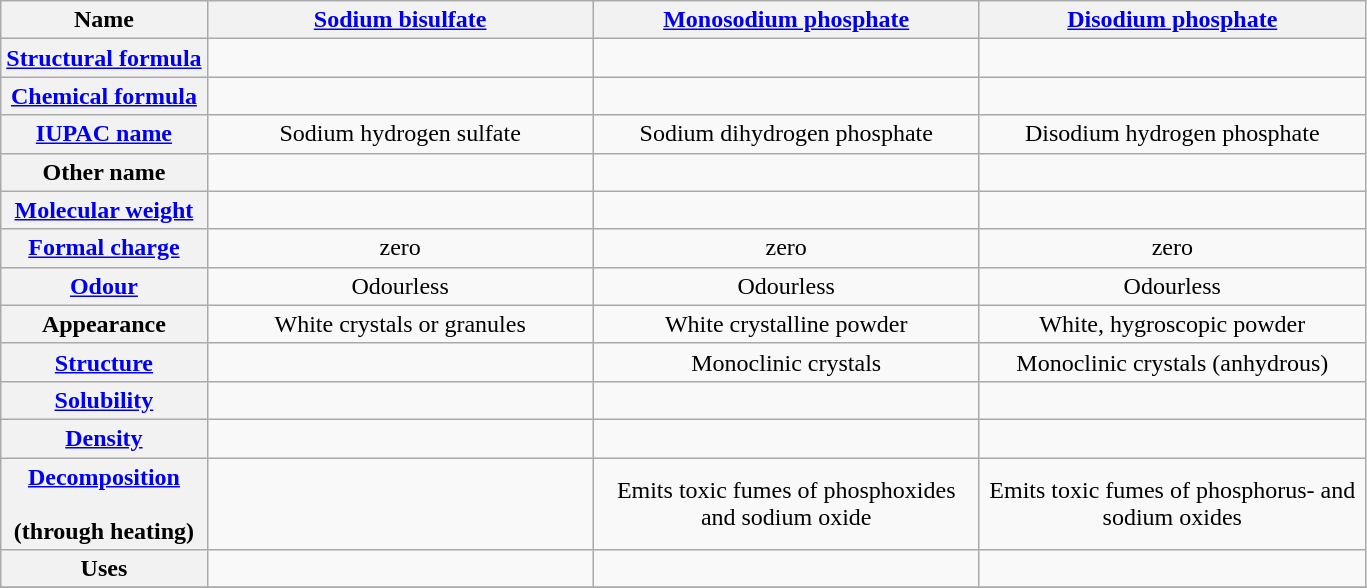<table class="wikitable" style="text-align:center;">
<tr>
<th scope="col">Name</th>
<th scope="col"><a href='#'>Sodium bisulfate</a></th>
<th scope="col"><a href='#'>Monosodium phosphate</a></th>
<th scope="col"><a href='#'>Disodium phosphate</a></th>
</tr>
<tr>
<th scope="row"><a href='#'>Structural formula</a></th>
<td style=" width: 250px;"></td>
<td style=" width: 250px;"></td>
<td style=" width: 250px;"></td>
</tr>
<tr>
<th scope="row"><a href='#'>Chemical formula</a></th>
<td></td>
<td></td>
<td></td>
</tr>
<tr>
<th scope="row"><a href='#'>IUPAC name</a></th>
<td>Sodium hydrogen sulfate</td>
<td>Sodium dihydrogen phosphate</td>
<td>Disodium hydrogen phosphate</td>
</tr>
<tr>
<th scope="row">Other name</th>
<td></td>
<td></td>
<td></td>
</tr>
<tr>
<th scope="row"><a href='#'>Molecular weight</a></th>
<td></td>
<td></td>
<td></td>
</tr>
<tr>
<th scope="row"><a href='#'>Formal charge</a></th>
<td>zero</td>
<td>zero</td>
<td>zero</td>
</tr>
<tr>
<th scope="row"><a href='#'>Odour</a></th>
<td>Odourless</td>
<td>Odourless</td>
<td>Odourless</td>
</tr>
<tr>
<th scope="row">Appearance</th>
<td>White crystals or granules</td>
<td>White crystalline powder</td>
<td>White, hygroscopic powder</td>
</tr>
<tr>
<th scope="row"><a href='#'>Structure</a></th>
<td></td>
<td>Monoclinic crystals</td>
<td>Monoclinic crystals (anhydrous)</td>
</tr>
<tr>
<th scope="row"><a href='#'>Solubility</a></th>
<td></td>
<td></td>
<td></td>
</tr>
<tr>
<th scope="row"><a href='#'>Density</a><br></th>
<td></td>
<td></td>
<td></td>
</tr>
<tr>
<th scope="row"><a href='#'>Decomposition</a> <br><br>(through heating)</th>
<td></td>
<td>Emits toxic fumes of phosphoxides and sodium oxide</td>
<td>Emits toxic fumes of phosphorus- and sodium oxides</td>
</tr>
<tr>
<th scope="row">Uses</th>
<td></td>
<td></td>
<td></td>
</tr>
<tr>
</tr>
</table>
